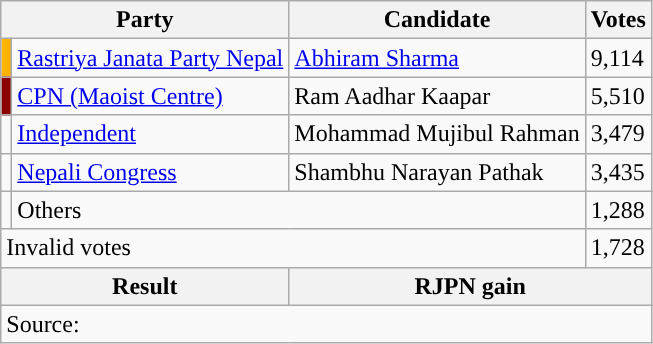<table class="wikitable">
<tr>
<th colspan="2">Party</th>
<th>Candidate</th>
<th>Votes</th>
</tr>
<tr>
<td style="background-color:#ffb300"></td>
<td><a href='#'>Rastriya Janata Party Nepal</a></td>
<td><a href='#'>Abhiram Sharma</a></td>
<td>9,114</td>
</tr>
<tr>
<td style="background-color:darkred"></td>
<td><a href='#'>CPN (Maoist Centre)</a></td>
<td>Ram Aadhar Kaapar</td>
<td>5,510</td>
</tr>
<tr>
<td style="background-color:"></td>
<td><a href='#'>Independent</a></td>
<td>Mohammad Mujibul Rahman</td>
<td>3,479</td>
</tr>
<tr>
<td style="background-color:"></td>
<td><a href='#'>Nepali Congress</a></td>
<td>Shambhu Narayan Pathak</td>
<td>3,435</td>
</tr>
<tr>
<td></td>
<td colspan="2">Others</td>
<td>1,288</td>
</tr>
<tr>
<td colspan="3">Invalid votes</td>
<td>1,728</td>
</tr>
<tr>
<th colspan="2">Result</th>
<th colspan="2">RJPN gain</th>
</tr>
<tr>
<td colspan="4">Source: </td>
</tr>
</table>
